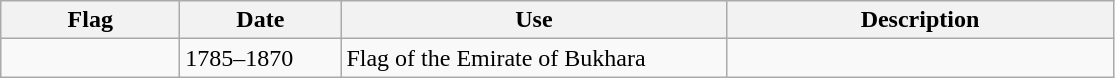<table class="wikitable" style="background: #f9f9f9">
<tr>
<th width="112">Flag</th>
<th width="100">Date</th>
<th width="250">Use</th>
<th width="250">Description</th>
</tr>
<tr>
<td></td>
<td>1785–1870</td>
<td>Flag of the Emirate of Bukhara</td>
<td></td>
</tr>
</table>
